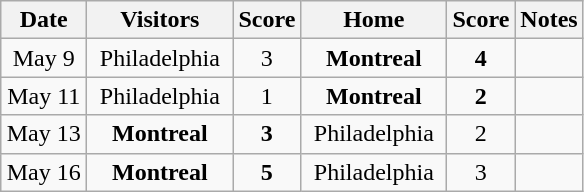<table class="wikitable">
<tr>
<th width="50">Date</th>
<th width="90">Visitors</th>
<th width="25">Score</th>
<th width="90">Home</th>
<th width="25">Score</th>
<th>Notes</th>
</tr>
<tr align="center">
<td>May 9</td>
<td>Philadelphia</td>
<td align="center">3</td>
<td><strong>Montreal </strong></td>
<td align="center"><strong>4</strong></td>
<td></td>
</tr>
<tr align="center">
<td>May 11</td>
<td>Philadelphia</td>
<td align="center">1</td>
<td><strong>Montreal </strong></td>
<td align="center"><strong>2</strong></td>
<td></td>
</tr>
<tr align="center">
<td>May 13</td>
<td><strong>Montreal</strong></td>
<td align="center"><strong>3</strong></td>
<td>Philadelphia</td>
<td align="center">2</td>
<td></td>
</tr>
<tr align="center">
<td>May 16</td>
<td><strong>Montreal</strong></td>
<td align="center"><strong>5</strong></td>
<td>Philadelphia</td>
<td align="center">3</td>
<td></td>
</tr>
</table>
